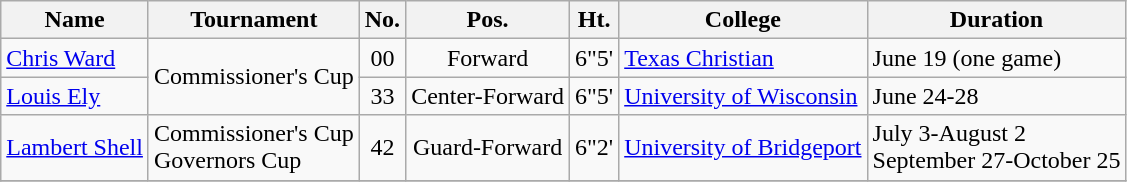<table class="wikitable" border="1">
<tr>
<th>Name</th>
<th>Tournament</th>
<th>No.</th>
<th>Pos.</th>
<th>Ht.</th>
<th>College</th>
<th>Duration</th>
</tr>
<tr>
<td><a href='#'>Chris Ward</a></td>
<td rowspan="2">Commissioner's Cup</td>
<td align=center>00</td>
<td align=center>Forward</td>
<td align=center>6"5'</td>
<td><a href='#'>Texas Christian</a></td>
<td>June 19 (one game)</td>
</tr>
<tr>
<td><a href='#'>Louis Ely</a></td>
<td align=center>33</td>
<td align=center>Center-Forward</td>
<td align=center>6"5'</td>
<td><a href='#'>University of Wisconsin</a></td>
<td>June 24-28</td>
</tr>
<tr>
<td><a href='#'>Lambert Shell</a></td>
<td>Commissioner's Cup <br> Governors Cup</td>
<td align=center>42</td>
<td align=center>Guard-Forward</td>
<td align=center>6"2'</td>
<td><a href='#'>University of Bridgeport</a></td>
<td>July 3-August 2 <br> September 27-October 25</td>
</tr>
<tr>
</tr>
</table>
